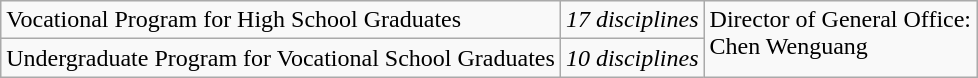<table class="wikitable">
<tr valign="top">
<td>Vocational Program for High School Graduates</td>
<td><em>17 disciplines</em></td>
<td rowspan="2">Director of General Office:<br>Chen Wenguang</td>
</tr>
<tr valign="top">
<td>Undergraduate Program for Vocational School Graduates</td>
<td><em>10 disciplines</em></td>
</tr>
</table>
